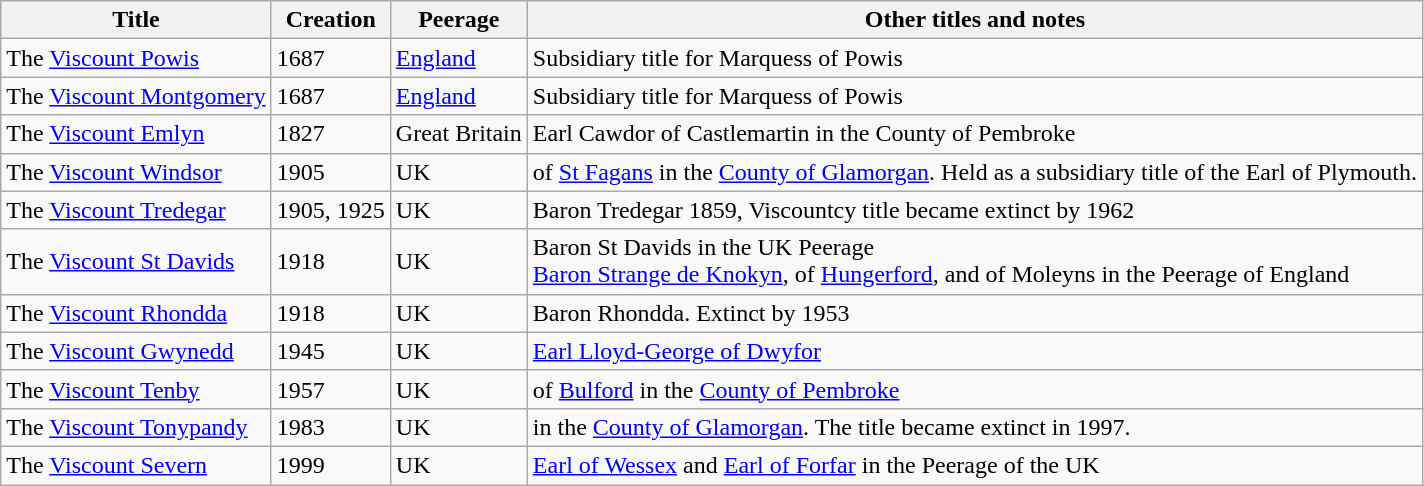<table class="wikitable" style="text-align:left">
<tr>
<th>Title</th>
<th>Creation</th>
<th>Peerage</th>
<th>Other titles and notes</th>
</tr>
<tr>
<td>The <a href='#'>Viscount Powis</a></td>
<td>1687</td>
<td><a href='#'>England</a></td>
<td>Subsidiary title for Marquess of Powis</td>
</tr>
<tr>
<td>The <a href='#'>Viscount Montgomery</a></td>
<td>1687</td>
<td><a href='#'>England</a></td>
<td>Subsidiary title for Marquess of Powis</td>
</tr>
<tr>
<td>The <a href='#'>Viscount Emlyn</a></td>
<td>1827</td>
<td>Great Britain</td>
<td>Earl Cawdor of Castlemartin in the County of Pembroke</td>
</tr>
<tr>
<td>The <a href='#'>Viscount Windsor</a></td>
<td>1905</td>
<td>UK</td>
<td>of <a href='#'>St Fagans</a> in the <a href='#'>County of Glamorgan</a>. Held as a subsidiary title of the Earl of Plymouth.</td>
</tr>
<tr>
<td>The <a href='#'>Viscount Tredegar</a></td>
<td>1905, 1925</td>
<td>UK</td>
<td>Baron Tredegar 1859, Viscountcy title became extinct by 1962</td>
</tr>
<tr>
<td>The <a href='#'>Viscount St Davids</a></td>
<td>1918</td>
<td>UK</td>
<td>Baron St Davids in the UK Peerage<br><a href='#'>Baron Strange de Knokyn</a>, of <a href='#'>Hungerford</a>, and of Moleyns in the Peerage of England</td>
</tr>
<tr>
<td>The <a href='#'>Viscount Rhondda</a></td>
<td>1918</td>
<td>UK</td>
<td>Baron Rhondda. Extinct by 1953</td>
</tr>
<tr>
<td>The <a href='#'>Viscount Gwynedd</a></td>
<td>1945</td>
<td>UK</td>
<td><a href='#'>Earl Lloyd-George of Dwyfor</a></td>
</tr>
<tr>
<td>The <a href='#'>Viscount Tenby</a></td>
<td>1957</td>
<td>UK</td>
<td>of <a href='#'>Bulford</a> in the <a href='#'>County of Pembroke</a></td>
</tr>
<tr>
<td>The <a href='#'>Viscount Tonypandy</a></td>
<td>1983</td>
<td>UK</td>
<td>in the <a href='#'>County of Glamorgan</a>. The title became extinct in 1997.</td>
</tr>
<tr>
<td>The <a href='#'>Viscount Severn</a></td>
<td>1999</td>
<td>UK</td>
<td><a href='#'>Earl of Wessex</a> and <a href='#'>Earl of Forfar</a> in the Peerage of the UK</td>
</tr>
</table>
